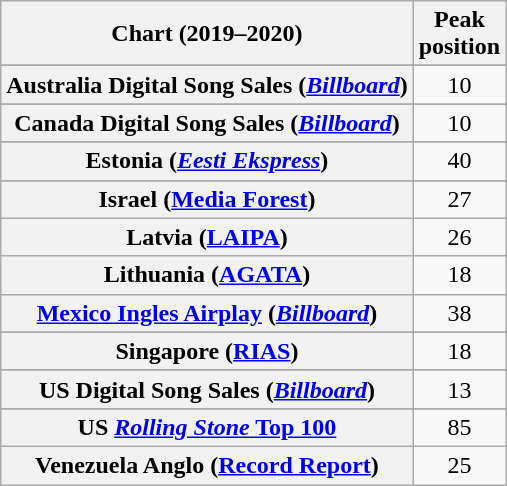<table class="wikitable sortable plainrowheaders" style="text-align:center">
<tr>
<th scope="col">Chart (2019–2020)</th>
<th scope="col">Peak<br>position</th>
</tr>
<tr>
</tr>
<tr>
<th scope="row">Australia Digital Song Sales (<em><a href='#'>Billboard</a></em>)</th>
<td>10</td>
</tr>
<tr>
</tr>
<tr>
</tr>
<tr>
</tr>
<tr>
<th scope="row">Canada Digital Song Sales  (<em><a href='#'>Billboard</a></em>)</th>
<td>10</td>
</tr>
<tr>
</tr>
<tr>
</tr>
<tr>
<th scope="row">Estonia (<em><a href='#'>Eesti Ekspress</a></em>)</th>
<td>40</td>
</tr>
<tr>
</tr>
<tr>
</tr>
<tr>
</tr>
<tr>
<th scope="row">Israel (<a href='#'>Media Forest</a>)</th>
<td>27</td>
</tr>
<tr>
<th scope="row">Latvia (<a href='#'>LAIPA</a>)</th>
<td>26</td>
</tr>
<tr>
<th scope="row">Lithuania (<a href='#'>AGATA</a>)</th>
<td>18</td>
</tr>
<tr>
<th scope="row"><a href='#'>Mexico Ingles Airplay</a> (<em><a href='#'>Billboard</a></em>)</th>
<td>38</td>
</tr>
<tr>
</tr>
<tr>
</tr>
<tr>
</tr>
<tr>
</tr>
<tr>
</tr>
<tr>
<th scope="row">Singapore (<a href='#'>RIAS</a>)</th>
<td>18</td>
</tr>
<tr>
</tr>
<tr>
</tr>
<tr>
</tr>
<tr>
</tr>
<tr>
</tr>
<tr>
<th scope="row">US Digital Song Sales  (<em><a href='#'>Billboard</a></em>)</th>
<td>13</td>
</tr>
<tr>
</tr>
<tr>
<th scope="row">US <a href='#'><em>Rolling Stone</em> Top 100</a></th>
<td>85</td>
</tr>
<tr>
<th scope="row">Venezuela Anglo (<a href='#'>Record Report</a>)</th>
<td>25</td>
</tr>
</table>
